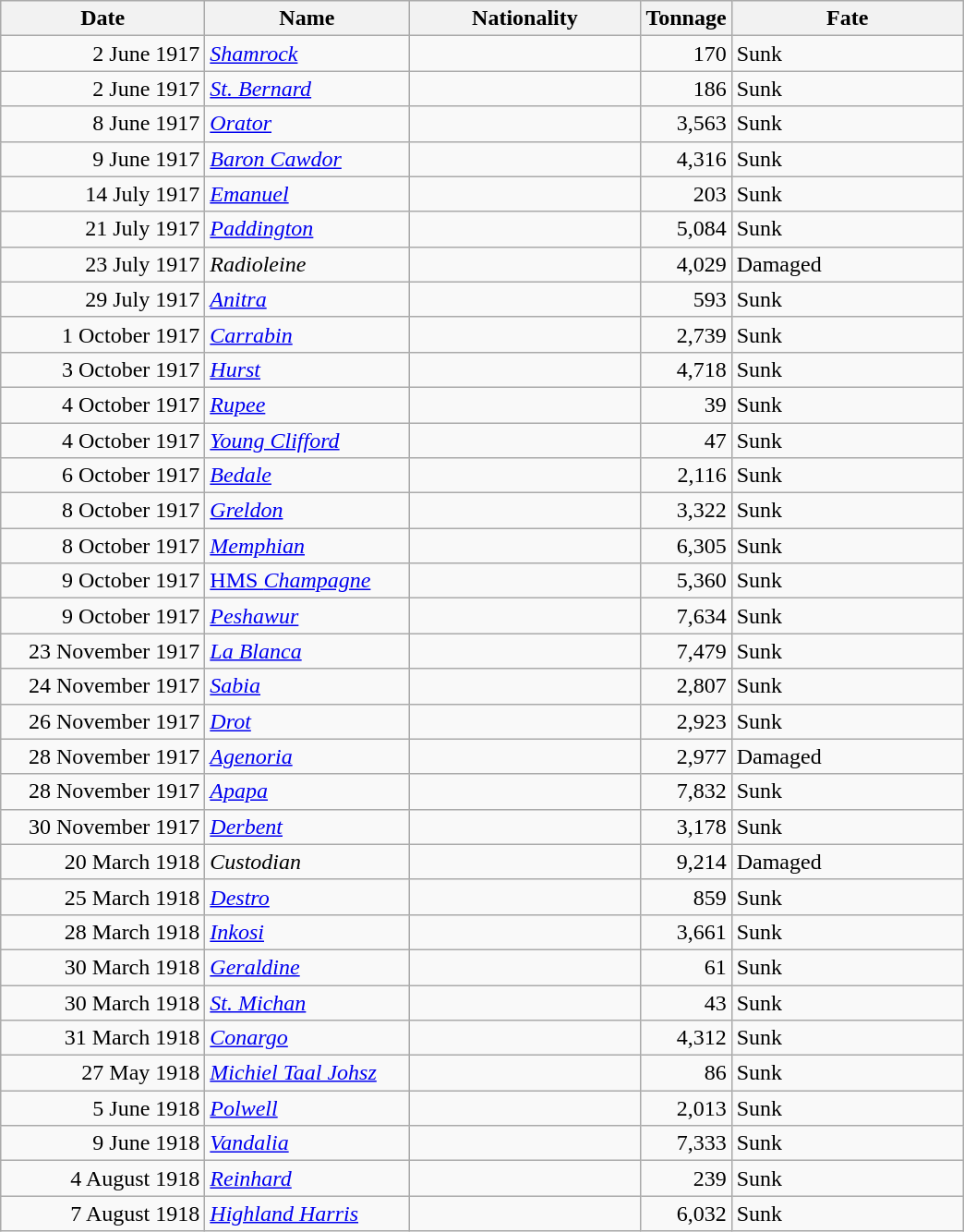<table class="wikitable sortable">
<tr>
<th width="140px">Date</th>
<th width="140px">Name</th>
<th width="160px">Nationality</th>
<th width="25px">Tonnage</th>
<th width="160px">Fate</th>
</tr>
<tr>
<td align="right">2 June 1917</td>
<td align="left"><a href='#'><em>Shamrock</em></a></td>
<td align="left"></td>
<td align="right">170</td>
<td align="left">Sunk</td>
</tr>
<tr>
<td align="right">2 June 1917</td>
<td align="left"><a href='#'><em>St. Bernard</em></a></td>
<td align="left"></td>
<td align="right">186</td>
<td align="left">Sunk</td>
</tr>
<tr>
<td align="right">8 June 1917</td>
<td align="left"><a href='#'><em>Orator</em></a></td>
<td align="left"></td>
<td align="right">3,563</td>
<td align="left">Sunk</td>
</tr>
<tr>
<td align="right">9 June 1917</td>
<td align="left"><a href='#'><em>Baron Cawdor</em></a></td>
<td align="left"></td>
<td align="right">4,316</td>
<td align="left">Sunk</td>
</tr>
<tr>
<td align="right">14 July 1917</td>
<td align="left"><a href='#'><em>Emanuel</em></a></td>
<td align="left"></td>
<td align="right">203</td>
<td align="left">Sunk</td>
</tr>
<tr>
<td align="right">21 July 1917</td>
<td align="left"><a href='#'><em>Paddington</em></a></td>
<td align="left"></td>
<td align="right">5,084</td>
<td align="left">Sunk</td>
</tr>
<tr>
<td align="right">23 July 1917</td>
<td align="left"><em>Radioleine</em></td>
<td align="left"></td>
<td align="right">4,029</td>
<td align="left">Damaged</td>
</tr>
<tr>
<td align="right">29 July 1917</td>
<td align="left"><a href='#'><em>Anitra</em></a></td>
<td align="left"></td>
<td align="right">593</td>
<td align="left">Sunk</td>
</tr>
<tr>
<td align="right">1 October 1917</td>
<td align="left"><a href='#'><em>Carrabin</em></a></td>
<td align="left"></td>
<td align="right">2,739</td>
<td align="left">Sunk</td>
</tr>
<tr>
<td align="right">3 October 1917</td>
<td align="left"><a href='#'><em>Hurst</em></a></td>
<td align="left"></td>
<td align="right">4,718</td>
<td align="left">Sunk</td>
</tr>
<tr>
<td align="right">4 October 1917</td>
<td align="left"><a href='#'><em>Rupee</em></a></td>
<td align="left"></td>
<td align="right">39</td>
<td align="left">Sunk</td>
</tr>
<tr>
<td align="right">4 October 1917</td>
<td align="left"><a href='#'><em>Young Clifford</em></a></td>
<td align="left"></td>
<td align="right">47</td>
<td align="left">Sunk</td>
</tr>
<tr>
<td align="right">6 October 1917</td>
<td align="left"><a href='#'><em>Bedale</em></a></td>
<td align="left"></td>
<td align="right">2,116</td>
<td align="left">Sunk</td>
</tr>
<tr>
<td align="right">8 October 1917</td>
<td align="left"><a href='#'><em>Greldon</em></a></td>
<td align="left"></td>
<td align="right">3,322</td>
<td align="left">Sunk</td>
</tr>
<tr>
<td align="right">8 October 1917</td>
<td align="left"><a href='#'><em>Memphian</em></a></td>
<td align="left"></td>
<td align="right">6,305</td>
<td align="left">Sunk</td>
</tr>
<tr>
<td align="right">9 October 1917</td>
<td align="left"><a href='#'>HMS <em>Champagne</em></a></td>
<td align="left"></td>
<td align="right">5,360</td>
<td align="left">Sunk</td>
</tr>
<tr>
<td align="right">9 October 1917</td>
<td align="left"><a href='#'><em>Peshawur</em></a></td>
<td align="left"></td>
<td align="right">7,634</td>
<td align="left">Sunk</td>
</tr>
<tr>
<td align="right">23 November 1917</td>
<td align="left"><a href='#'><em>La Blanca</em></a></td>
<td align="left"></td>
<td align="right">7,479</td>
<td align="left">Sunk</td>
</tr>
<tr>
<td align="right">24 November 1917</td>
<td align="left"><a href='#'><em>Sabia</em></a></td>
<td align="left"></td>
<td align="right">2,807</td>
<td align="left">Sunk</td>
</tr>
<tr>
<td align="right">26 November 1917</td>
<td align="left"><a href='#'><em>Drot</em></a></td>
<td align="left"></td>
<td align="right">2,923</td>
<td align="left">Sunk</td>
</tr>
<tr>
<td align="right">28 November 1917</td>
<td align="left"><a href='#'><em>Agenoria</em></a></td>
<td align="left"></td>
<td align="right">2,977</td>
<td align="left">Damaged</td>
</tr>
<tr>
<td align="right">28 November 1917</td>
<td align="left"><a href='#'><em>Apapa</em></a></td>
<td align="left"></td>
<td align="right">7,832</td>
<td align="left">Sunk</td>
</tr>
<tr>
<td align="right">30 November 1917</td>
<td align="left"><a href='#'><em>Derbent</em></a></td>
<td align="left"></td>
<td align="right">3,178</td>
<td align="left">Sunk</td>
</tr>
<tr>
<td align="right">20 March 1918</td>
<td align="left"><em>Custodian</em></td>
<td align="left"></td>
<td align="right">9,214</td>
<td align="left">Damaged</td>
</tr>
<tr>
<td align="right">25 March 1918</td>
<td align="left"><a href='#'><em>Destro</em></a></td>
<td align="left"></td>
<td align="right">859</td>
<td align="left">Sunk</td>
</tr>
<tr>
<td align="right">28 March 1918</td>
<td align="left"><a href='#'><em>Inkosi</em></a></td>
<td align="left"></td>
<td align="right">3,661</td>
<td align="left">Sunk</td>
</tr>
<tr>
<td align="right">30 March 1918</td>
<td align="left"><a href='#'><em>Geraldine</em></a></td>
<td align="left"></td>
<td align="right">61</td>
<td align="left">Sunk</td>
</tr>
<tr>
<td align="right">30 March 1918</td>
<td align="left"><a href='#'><em>St. Michan</em></a></td>
<td align="left"></td>
<td align="right">43</td>
<td align="left">Sunk</td>
</tr>
<tr>
<td align="right">31 March 1918</td>
<td align="left"><a href='#'><em>Conargo</em></a></td>
<td align="left"></td>
<td align="right">4,312</td>
<td align="left">Sunk</td>
</tr>
<tr>
<td align="right">27 May 1918</td>
<td align="left"><a href='#'><em>Michiel Taal Johsz</em></a></td>
<td align="left"></td>
<td align="right">86</td>
<td align="left">Sunk</td>
</tr>
<tr>
<td align="right">5 June 1918</td>
<td align="left"><a href='#'><em>Polwell</em></a></td>
<td align="left"></td>
<td align="right">2,013</td>
<td align="left">Sunk</td>
</tr>
<tr>
<td align="right">9 June 1918</td>
<td align="left"><a href='#'><em>Vandalia</em></a></td>
<td align="left"></td>
<td align="right">7,333</td>
<td align="left">Sunk</td>
</tr>
<tr>
<td align="right">4 August 1918</td>
<td align="left"><a href='#'><em>Reinhard</em></a></td>
<td align="left"></td>
<td align="right">239</td>
<td align="left">Sunk</td>
</tr>
<tr>
<td align="right">7 August 1918</td>
<td align="left"><a href='#'><em>Highland Harris</em></a></td>
<td align="left"></td>
<td align="right">6,032</td>
<td align="left">Sunk</td>
</tr>
</table>
